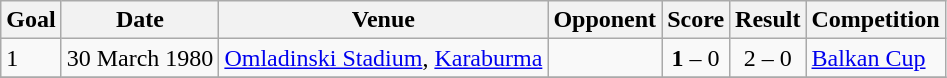<table class="wikitable">
<tr>
<th>Goal</th>
<th>Date</th>
<th>Venue</th>
<th>Opponent</th>
<th>Score</th>
<th>Result</th>
<th>Competition</th>
</tr>
<tr>
<td>1</td>
<td>30 March 1980</td>
<td><a href='#'>Omladinski Stadium</a>, <a href='#'>Karaburma</a></td>
<td></td>
<td align="center"><strong>1</strong> – 0</td>
<td align="center">2 – 0</td>
<td><a href='#'>Balkan Cup</a></td>
</tr>
<tr>
</tr>
</table>
